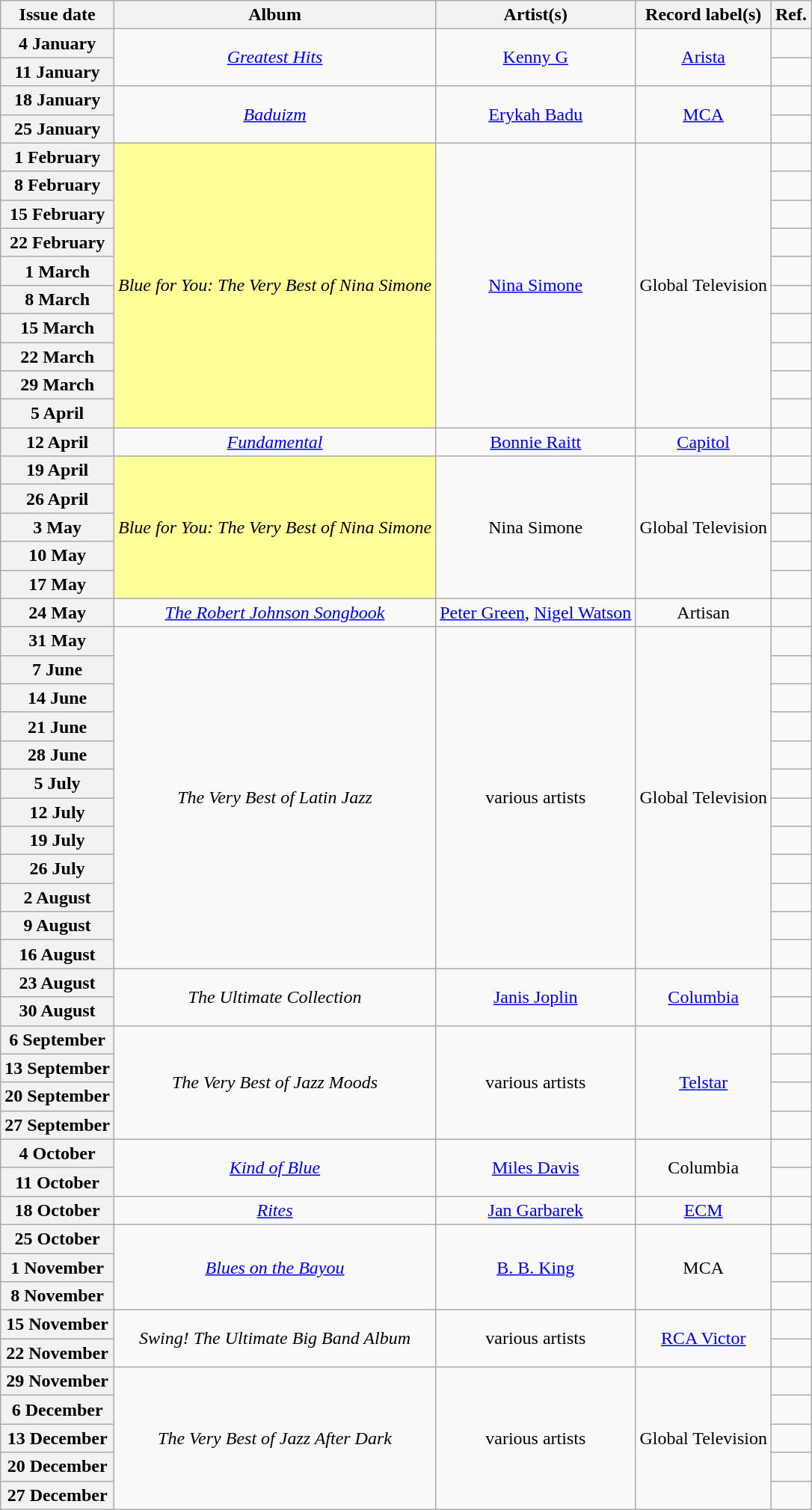<table class="wikitable plainrowheaders" style="text-align:center">
<tr>
<th scope="col">Issue date</th>
<th scope="col">Album</th>
<th scope="col">Artist(s)</th>
<th scope="col">Record label(s)</th>
<th scope="col">Ref.</th>
</tr>
<tr>
<th scope="row">4 January</th>
<td rowspan="2"><em><a href='#'>Greatest Hits</a></em></td>
<td rowspan="2"><a href='#'>Kenny G</a></td>
<td rowspan="2"><a href='#'>Arista</a></td>
<td></td>
</tr>
<tr>
<th scope="row">11 January</th>
<td></td>
</tr>
<tr>
<th scope="row">18 January</th>
<td rowspan="2"><em><a href='#'>Baduizm</a></em></td>
<td rowspan="2"><a href='#'>Erykah Badu</a></td>
<td rowspan="2"><a href='#'>MCA</a></td>
<td></td>
</tr>
<tr>
<th scope="row">25 January</th>
<td></td>
</tr>
<tr>
<th scope="row">1 February</th>
<td rowspan="10" style="background-color:#FFFF99"><em>Blue for You: The Very Best of Nina Simone</em> </td>
<td rowspan="10"><a href='#'>Nina Simone</a></td>
<td rowspan="10">Global Television</td>
<td></td>
</tr>
<tr>
<th scope="row">8 February</th>
<td></td>
</tr>
<tr>
<th scope="row">15 February</th>
<td></td>
</tr>
<tr>
<th scope="row">22 February</th>
<td></td>
</tr>
<tr>
<th scope="row">1 March</th>
<td></td>
</tr>
<tr>
<th scope="row">8 March</th>
<td></td>
</tr>
<tr>
<th scope="row">15 March</th>
<td></td>
</tr>
<tr>
<th scope="row">22 March</th>
<td></td>
</tr>
<tr>
<th scope="row">29 March</th>
<td></td>
</tr>
<tr>
<th scope="row">5 April</th>
<td></td>
</tr>
<tr>
<th scope="row">12 April</th>
<td><em><a href='#'>Fundamental</a></em></td>
<td><a href='#'>Bonnie Raitt</a></td>
<td><a href='#'>Capitol</a></td>
<td></td>
</tr>
<tr>
<th scope="row">19 April</th>
<td rowspan="5" style="background-color:#FFFF99"><em>Blue for You: The Very Best of Nina Simone</em> </td>
<td rowspan="5">Nina Simone</td>
<td rowspan="5">Global Television</td>
<td></td>
</tr>
<tr>
<th scope="row">26 April</th>
<td></td>
</tr>
<tr>
<th scope="row">3 May</th>
<td></td>
</tr>
<tr>
<th scope="row">10 May</th>
<td></td>
</tr>
<tr>
<th scope="row">17 May</th>
<td></td>
</tr>
<tr>
<th scope="row">24 May</th>
<td><em><a href='#'>The Robert Johnson Songbook</a></em></td>
<td><a href='#'>Peter Green</a>, <a href='#'>Nigel Watson</a></td>
<td>Artisan</td>
<td></td>
</tr>
<tr>
<th scope="row">31 May</th>
<td rowspan="12"><em>The Very Best of Latin Jazz</em></td>
<td rowspan="12">various artists</td>
<td rowspan="12">Global Television</td>
<td></td>
</tr>
<tr>
<th scope="row">7 June</th>
<td></td>
</tr>
<tr>
<th scope="row">14 June</th>
<td></td>
</tr>
<tr>
<th scope="row">21 June</th>
<td></td>
</tr>
<tr>
<th scope="row">28 June</th>
<td></td>
</tr>
<tr>
<th scope="row">5 July</th>
<td></td>
</tr>
<tr>
<th scope="row">12 July</th>
<td></td>
</tr>
<tr>
<th scope="row">19 July</th>
<td></td>
</tr>
<tr>
<th scope="row">26 July</th>
<td></td>
</tr>
<tr>
<th scope="row">2 August</th>
<td></td>
</tr>
<tr>
<th scope="row">9 August</th>
<td></td>
</tr>
<tr>
<th scope="row">16 August</th>
<td></td>
</tr>
<tr>
<th scope="row">23 August</th>
<td rowspan="2"><em>The Ultimate Collection</em></td>
<td rowspan="2"><a href='#'>Janis Joplin</a></td>
<td rowspan="2"><a href='#'>Columbia</a></td>
<td></td>
</tr>
<tr>
<th scope="row">30 August</th>
<td></td>
</tr>
<tr>
<th scope="row">6 September</th>
<td rowspan="4"><em>The Very Best of Jazz Moods</em></td>
<td rowspan="4">various artists</td>
<td rowspan="4"><a href='#'>Telstar</a></td>
<td></td>
</tr>
<tr>
<th scope="row">13 September</th>
<td></td>
</tr>
<tr>
<th scope="row">20 September</th>
<td></td>
</tr>
<tr>
<th scope="row">27 September</th>
<td></td>
</tr>
<tr>
<th scope="row">4 October</th>
<td rowspan="2"><em><a href='#'>Kind of Blue</a></em></td>
<td rowspan="2"><a href='#'>Miles Davis</a></td>
<td rowspan="2">Columbia</td>
<td></td>
</tr>
<tr>
<th scope="row">11 October</th>
<td></td>
</tr>
<tr>
<th scope="row">18 October</th>
<td><em><a href='#'>Rites</a></em></td>
<td><a href='#'>Jan Garbarek</a></td>
<td><a href='#'>ECM</a></td>
<td></td>
</tr>
<tr>
<th scope="row">25 October</th>
<td rowspan="3"><em><a href='#'>Blues on the Bayou</a></em></td>
<td rowspan="3"><a href='#'>B. B. King</a></td>
<td rowspan="3">MCA</td>
<td></td>
</tr>
<tr>
<th scope="row">1 November</th>
<td></td>
</tr>
<tr>
<th scope="row">8 November</th>
<td></td>
</tr>
<tr>
<th scope="row">15 November</th>
<td rowspan="2"><em>Swing! The Ultimate Big Band Album</em></td>
<td rowspan="2">various artists</td>
<td rowspan="2"><a href='#'>RCA Victor</a></td>
<td></td>
</tr>
<tr>
<th scope="row">22 November</th>
<td></td>
</tr>
<tr>
<th scope="row">29 November</th>
<td rowspan="5"><em>The Very Best of Jazz After Dark</em></td>
<td rowspan="5">various artists</td>
<td rowspan="5">Global Television</td>
<td></td>
</tr>
<tr>
<th scope="row">6 December</th>
<td></td>
</tr>
<tr>
<th scope="row">13 December</th>
<td></td>
</tr>
<tr>
<th scope="row">20 December</th>
<td></td>
</tr>
<tr>
<th scope="row">27 December</th>
<td></td>
</tr>
</table>
